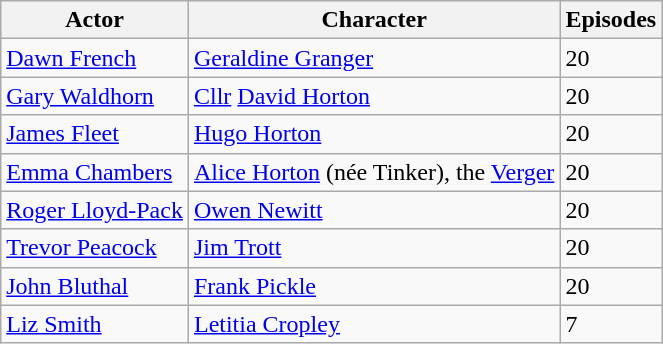<table class="wikitable sortable">
<tr>
<th>Actor</th>
<th>Character</th>
<th>Episodes</th>
</tr>
<tr>
<td><a href='#'>Dawn French</a></td>
<td><a href='#'>Geraldine Granger</a></td>
<td>20 </td>
</tr>
<tr>
<td><a href='#'>Gary Waldhorn</a></td>
<td><a href='#'>Cllr</a> <a href='#'>David Horton</a> </td>
<td>20 </td>
</tr>
<tr>
<td><a href='#'>James Fleet</a></td>
<td><a href='#'>Hugo Horton</a></td>
<td>20 </td>
</tr>
<tr>
<td><a href='#'>Emma Chambers</a></td>
<td><a href='#'>Alice Horton</a> (née Tinker), the <a href='#'>Verger</a></td>
<td>20 </td>
</tr>
<tr>
<td><a href='#'>Roger Lloyd-Pack</a></td>
<td><a href='#'>Owen Newitt</a></td>
<td>20 </td>
</tr>
<tr>
<td><a href='#'>Trevor Peacock</a></td>
<td><a href='#'>Jim Trott</a></td>
<td>20 </td>
</tr>
<tr>
<td><a href='#'>John Bluthal</a></td>
<td><a href='#'>Frank Pickle</a></td>
<td>20 </td>
</tr>
<tr>
<td><a href='#'>Liz Smith</a></td>
<td><a href='#'>Letitia Cropley</a></td>
<td>7</td>
</tr>
</table>
